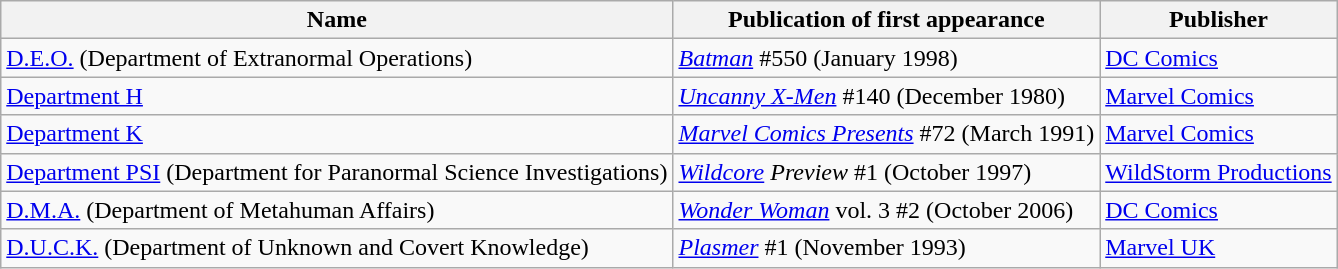<table class="wikitable">
<tr>
<th>Name</th>
<th>Publication of first appearance</th>
<th>Publisher</th>
</tr>
<tr>
<td><a href='#'>D.E.O.</a> (Department of Extranormal Operations)</td>
<td><em><a href='#'>Batman</a></em> #550 (January 1998)</td>
<td><a href='#'>DC Comics</a></td>
</tr>
<tr>
<td><a href='#'>Department H</a></td>
<td><em><a href='#'>Uncanny X-Men</a></em> #140 (December 1980)</td>
<td><a href='#'>Marvel Comics</a></td>
</tr>
<tr>
<td><a href='#'>Department K</a></td>
<td><em><a href='#'>Marvel Comics Presents</a></em> #72 (March 1991)</td>
<td><a href='#'>Marvel Comics</a></td>
</tr>
<tr>
<td><a href='#'>Department PSI</a> (Department for Paranormal Science Investigations)</td>
<td><em><a href='#'>Wildcore</a> Preview</em> #1 (October 1997)</td>
<td><a href='#'>WildStorm Productions</a></td>
</tr>
<tr>
<td><a href='#'>D.M.A.</a> (Department of Metahuman Affairs)</td>
<td><em><a href='#'>Wonder Woman</a></em> vol. 3 #2 (October 2006)</td>
<td><a href='#'>DC Comics</a></td>
</tr>
<tr>
<td><a href='#'>D.U.C.K.</a> (Department of Unknown and Covert Knowledge)</td>
<td><em><a href='#'>Plasmer</a></em> #1 (November 1993)</td>
<td><a href='#'>Marvel UK</a></td>
</tr>
</table>
